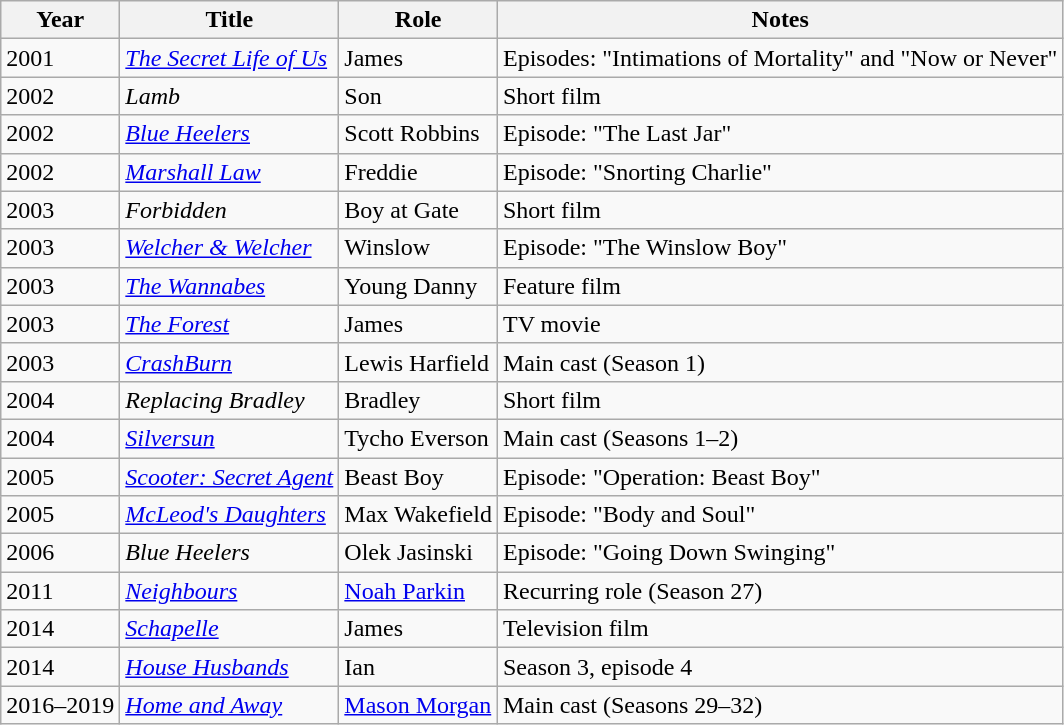<table class= "wikitable sortable plainrowheaders">
<tr>
<th scope="col">Year</th>
<th scope="col">Title</th>
<th scope="col">Role</th>
<th scope="col" class="unsortable">Notes</th>
</tr>
<tr>
<td>2001</td>
<td><em><a href='#'>The Secret Life of Us</a></em></td>
<td>James</td>
<td>Episodes: "Intimations of Mortality" and "Now or Never"</td>
</tr>
<tr>
<td>2002</td>
<td><em>Lamb</em></td>
<td>Son</td>
<td>Short film</td>
</tr>
<tr>
<td>2002</td>
<td><em><a href='#'>Blue Heelers</a></em></td>
<td>Scott Robbins</td>
<td>Episode: "The Last Jar"</td>
</tr>
<tr>
<td>2002</td>
<td><em><a href='#'>Marshall Law</a></em></td>
<td>Freddie</td>
<td>Episode: "Snorting Charlie"</td>
</tr>
<tr>
<td>2003</td>
<td><em>Forbidden</em></td>
<td>Boy at Gate</td>
<td>Short film</td>
</tr>
<tr>
<td>2003</td>
<td><em><a href='#'>Welcher & Welcher</a></em></td>
<td>Winslow</td>
<td>Episode: "The Winslow Boy"</td>
</tr>
<tr>
<td>2003</td>
<td><em><a href='#'>The Wannabes</a></em></td>
<td>Young Danny</td>
<td>Feature film</td>
</tr>
<tr>
<td>2003</td>
<td><em><a href='#'>The Forest</a></em></td>
<td>James</td>
<td>TV movie</td>
</tr>
<tr>
<td>2003</td>
<td><em><a href='#'>CrashBurn</a></em></td>
<td>Lewis Harfield</td>
<td>Main cast (Season 1)</td>
</tr>
<tr>
<td>2004</td>
<td><em>Replacing Bradley</em></td>
<td>Bradley</td>
<td>Short film</td>
</tr>
<tr>
<td>2004</td>
<td><em><a href='#'>Silversun</a></em></td>
<td>Tycho Everson</td>
<td>Main cast (Seasons 1–2)</td>
</tr>
<tr>
<td>2005</td>
<td><em><a href='#'>Scooter: Secret Agent</a></em></td>
<td>Beast Boy</td>
<td>Episode: "Operation: Beast Boy"</td>
</tr>
<tr>
<td>2005</td>
<td><em><a href='#'>McLeod's Daughters</a></em></td>
<td>Max Wakefield</td>
<td>Episode: "Body and Soul"</td>
</tr>
<tr>
<td>2006</td>
<td><em>Blue Heelers</em></td>
<td>Olek Jasinski</td>
<td>Episode: "Going Down Swinging"</td>
</tr>
<tr>
<td>2011</td>
<td><em><a href='#'>Neighbours</a></em></td>
<td><a href='#'>Noah Parkin</a></td>
<td>Recurring role (Season 27)</td>
</tr>
<tr>
<td>2014</td>
<td><em><a href='#'>Schapelle</a></em></td>
<td>James</td>
<td>Television film</td>
</tr>
<tr>
<td>2014</td>
<td><em><a href='#'>House Husbands</a></em></td>
<td>Ian</td>
<td>Season 3, episode 4</td>
</tr>
<tr>
<td>2016–2019</td>
<td><em><a href='#'>Home and Away</a></em></td>
<td><a href='#'>Mason Morgan</a></td>
<td>Main cast (Seasons 29–32)</td>
</tr>
</table>
